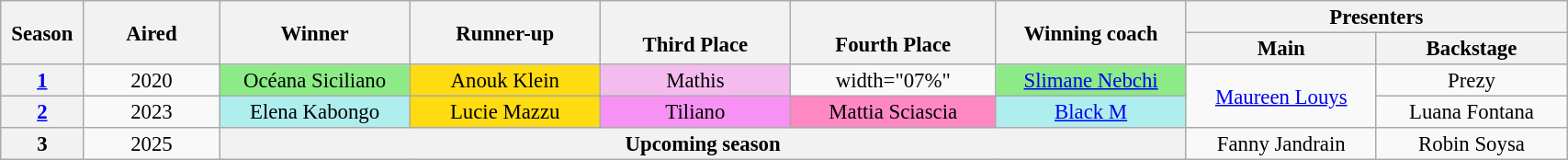<table class="wikitable" style="text-align:center; font-size:95%; line-height:16px; width:90%">
<tr>
<th rowspan="2" scope="col" style="width:01%">Season</th>
<th rowspan="2" scope="col" style="width:05%">Aired</th>
<th rowspan="2" scope="col" style="width:07%">Winner</th>
<th rowspan="2" scope="col" style="width:07%">Runner-up</th>
<th rowspan="2" scope="col" style="width:07%"><br>Third Place</th>
<th rowspan="2" scope="col" style="width:07%"><br>Fourth Place</th>
<th rowspan="2" scope="col" style="width:07%">Winning coach</th>
<th colspan="3" scope="col" style="width:14%">Presenters</th>
</tr>
<tr>
<th width="7%">Main</th>
<th colspan="2" width="7%">Backstage</th>
</tr>
<tr>
<th scope="row"><a href='#'>1</a></th>
<td>2020</td>
<td style="background:#8ceb87">Océana Siciliano</td>
<td style="background:#ffdb11; width:7%">Anouk Klein</td>
<td style="background:#f4bbee; width:7%">Mathis</td>
<td>width="07%" </td>
<td style="background:#8ceb87"><a href='#'>Slimane Nebchi</a></td>
<td rowspan="2"><a href='#'>Maureen Louys</a></td>
<td>Prezy</td>
</tr>
<tr>
<th scope="row"><a href='#'>2</a></th>
<td>2023</td>
<td style="background:#afeeee">Elena Kabongo</td>
<td style="background:#ffdb11">Lucie Mazzu</td>
<td style="background:#f791f3">Tiliano</td>
<td style="background:#FF87C3">Mattia Sciascia</td>
<td style="background:#afeeee"><a href='#'>Black M</a></td>
<td colspan="2" rowspan="1">Luana Fontana</td>
</tr>
<tr>
<th>3</th>
<td>2025</td>
<th colspan="5">Upcoming season</th>
<td>Fanny Jandrain</td>
<td>Robin Soysa</td>
</tr>
</table>
